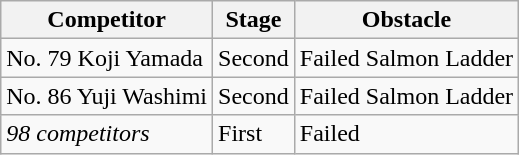<table class="wikitable">
<tr>
<th>Competitor</th>
<th>Stage</th>
<th>Obstacle</th>
</tr>
<tr>
<td>No. 79 Koji Yamada</td>
<td>Second</td>
<td>Failed Salmon Ladder</td>
</tr>
<tr>
<td>No. 86 Yuji Washimi</td>
<td>Second</td>
<td>Failed Salmon Ladder</td>
</tr>
<tr>
<td><em>98 competitors</em></td>
<td>First</td>
<td>Failed</td>
</tr>
</table>
